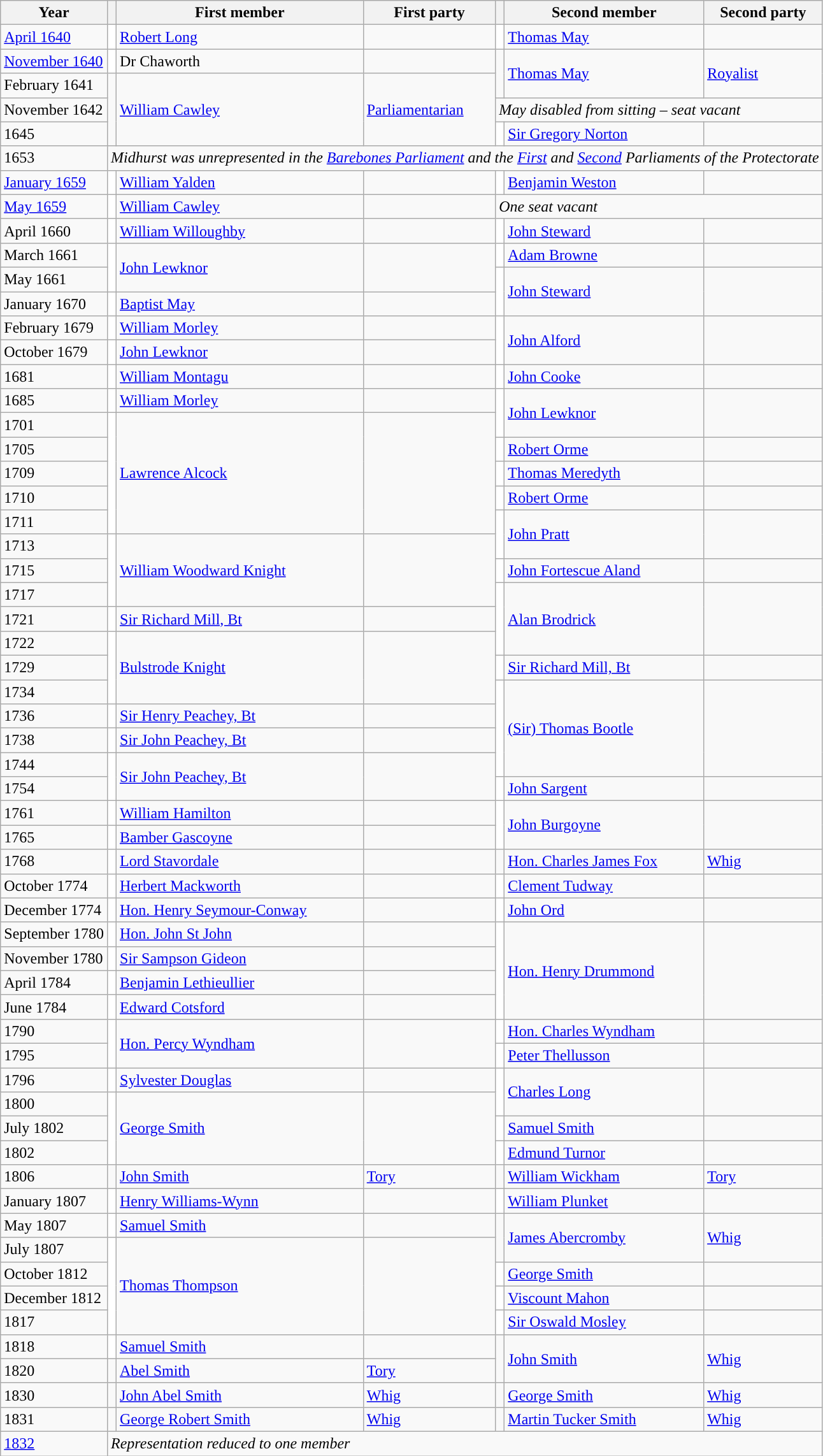<table class="wikitable">
<tr>
<th>Year</th>
<th></th>
<th>First member</th>
<th>First party</th>
<th></th>
<th>Second member</th>
<th>Second party</th>
</tr>
<tr>
<td><a href='#'>April 1640</a></td>
<td style="color:inherit;background-color: white"></td>
<td><a href='#'>Robert Long</a></td>
<td></td>
<td style="color:inherit;background-color: white"></td>
<td><a href='#'>Thomas May</a></td>
<td></td>
</tr>
<tr>
<td><a href='#'>November 1640</a></td>
<td style="color:inherit;background-color: white"></td>
<td>Dr Chaworth </td>
<td></td>
<td rowspan="2" style="color:inherit;background-color: "></td>
<td rowspan="2"><a href='#'>Thomas May</a></td>
<td rowspan="2"><a href='#'>Royalist</a></td>
</tr>
<tr>
<td>February 1641</td>
<td rowspan="3" style="color:inherit;background-color: "></td>
<td rowspan="3"><a href='#'>William Cawley</a></td>
<td rowspan="3"><a href='#'>Parliamentarian</a></td>
</tr>
<tr>
<td>November 1642</td>
<td colspan="3"><em>May disabled from sitting – seat vacant</em></td>
</tr>
<tr>
<td>1645</td>
<td style="color:inherit;background-color: white"></td>
<td><a href='#'>Sir Gregory Norton</a></td>
<td></td>
</tr>
<tr>
<td>1653</td>
<td colspan="6"><em>Midhurst was unrepresented in the <a href='#'>Barebones Parliament</a> and the <a href='#'>First</a> and <a href='#'>Second</a> Parliaments of the Protectorate</em></td>
</tr>
<tr>
<td><a href='#'>January 1659</a></td>
<td style="color:inherit;background-color: white"></td>
<td><a href='#'>William Yalden</a></td>
<td></td>
<td style="color:inherit;background-color: white"></td>
<td><a href='#'>Benjamin Weston</a></td>
<td></td>
</tr>
<tr>
<td><a href='#'>May 1659</a></td>
<td style="color:inherit;background-color: white"></td>
<td><a href='#'>William Cawley</a></td>
<td></td>
<td colspan="3"><em>One seat vacant</em></td>
</tr>
<tr>
<td>April 1660</td>
<td style="color:inherit;background-color: white"></td>
<td><a href='#'>William Willoughby</a></td>
<td></td>
<td style="color:inherit;background-color: white"></td>
<td><a href='#'>John Steward</a></td>
<td></td>
</tr>
<tr>
<td>March 1661</td>
<td rowspan="2" style="color:inherit;background-color: white"></td>
<td rowspan="2"><a href='#'>John Lewknor</a></td>
<td rowspan="2"></td>
<td style="color:inherit;background-color: white"></td>
<td><a href='#'>Adam Browne</a></td>
<td></td>
</tr>
<tr>
<td>May 1661</td>
<td rowspan="2" style="color:inherit;background-color: white"></td>
<td rowspan="2"><a href='#'>John Steward</a></td>
<td rowspan="2"></td>
</tr>
<tr>
<td>January 1670</td>
<td style="color:inherit;background-color: white"></td>
<td><a href='#'>Baptist May</a></td>
<td></td>
</tr>
<tr>
<td>February 1679</td>
<td style="color:inherit;background-color: white"></td>
<td><a href='#'>William Morley</a></td>
<td></td>
<td rowspan="2" style="color:inherit;background-color: white"></td>
<td rowspan="2"><a href='#'>John Alford</a></td>
<td rowspan="2"></td>
</tr>
<tr>
<td>October 1679</td>
<td style="color:inherit;background-color: white"></td>
<td><a href='#'>John Lewknor</a></td>
<td></td>
</tr>
<tr>
<td>1681</td>
<td style="color:inherit;background-color: white"></td>
<td><a href='#'>William Montagu</a></td>
<td></td>
<td style="color:inherit;background-color: white"></td>
<td><a href='#'>John Cooke</a></td>
<td></td>
</tr>
<tr>
<td>1685</td>
<td style="color:inherit;background-color: white"></td>
<td><a href='#'>William Morley</a></td>
<td></td>
<td rowspan="2" style="color:inherit;background-color: white"></td>
<td rowspan="2"><a href='#'>John Lewknor</a></td>
<td rowspan="2"></td>
</tr>
<tr>
<td>1701</td>
<td rowspan="5" style="color:inherit;background-color: white"></td>
<td rowspan="5"><a href='#'>Lawrence Alcock</a></td>
<td rowspan="5"></td>
</tr>
<tr>
<td>1705</td>
<td style="color:inherit;background-color: white"></td>
<td><a href='#'>Robert Orme</a></td>
<td></td>
</tr>
<tr>
<td>1709</td>
<td style="color:inherit;background-color: white"></td>
<td><a href='#'>Thomas Meredyth</a></td>
<td></td>
</tr>
<tr>
<td>1710</td>
<td style="color:inherit;background-color: white"></td>
<td><a href='#'>Robert Orme</a></td>
<td></td>
</tr>
<tr>
<td>1711</td>
<td rowspan="2" style="color:inherit;background-color: white"></td>
<td rowspan="2"><a href='#'>John Pratt</a></td>
<td rowspan="2"></td>
</tr>
<tr>
<td>1713</td>
<td rowspan="3" style="color:inherit;background-color: white"></td>
<td rowspan="3"><a href='#'>William Woodward Knight</a></td>
<td rowspan="3"></td>
</tr>
<tr>
<td>1715</td>
<td style="color:inherit;background-color: white"></td>
<td><a href='#'>John Fortescue Aland</a></td>
<td></td>
</tr>
<tr>
<td>1717</td>
<td rowspan="3" style="color:inherit;background-color: white"></td>
<td rowspan="3"><a href='#'>Alan Brodrick</a></td>
<td rowspan="3"></td>
</tr>
<tr>
<td>1721</td>
<td style="color:inherit;background-color: white"></td>
<td><a href='#'>Sir Richard Mill, Bt</a></td>
<td></td>
</tr>
<tr>
<td>1722</td>
<td rowspan="3" style="color:inherit;background-color: white"></td>
<td rowspan="3"><a href='#'>Bulstrode Knight</a></td>
<td rowspan="3"></td>
</tr>
<tr>
<td>1729</td>
<td style="color:inherit;background-color: white"></td>
<td><a href='#'>Sir Richard Mill, Bt</a></td>
<td></td>
</tr>
<tr>
<td>1734</td>
<td rowspan="4" style="color:inherit;background-color: white"></td>
<td rowspan="4"><a href='#'>(Sir) Thomas Bootle</a></td>
<td rowspan="4"></td>
</tr>
<tr>
<td>1736</td>
<td style="color:inherit;background-color: white"></td>
<td><a href='#'>Sir Henry Peachey, Bt</a></td>
<td></td>
</tr>
<tr>
<td>1738</td>
<td style="color:inherit;background-color: white"></td>
<td><a href='#'>Sir John Peachey, Bt</a></td>
<td></td>
</tr>
<tr>
<td>1744</td>
<td rowspan="2" style="color:inherit;background-color: white"></td>
<td rowspan="2"><a href='#'>Sir John Peachey, Bt</a></td>
<td rowspan="2"></td>
</tr>
<tr>
<td>1754</td>
<td style="color:inherit;background-color: white"></td>
<td><a href='#'>John Sargent</a></td>
<td></td>
</tr>
<tr>
<td>1761</td>
<td style="color:inherit;background-color: white"></td>
<td><a href='#'>William Hamilton</a></td>
<td></td>
<td rowspan="2" style="color:inherit;background-color: white"></td>
<td rowspan="2"><a href='#'>John Burgoyne</a></td>
<td rowspan="2"></td>
</tr>
<tr>
<td>1765</td>
<td style="color:inherit;background-color: white"></td>
<td><a href='#'>Bamber Gascoyne</a></td>
<td></td>
</tr>
<tr>
<td>1768</td>
<td style="color:inherit;background-color: white"></td>
<td><a href='#'>Lord Stavordale</a></td>
<td></td>
<td style="color:inherit;background-color: "></td>
<td><a href='#'>Hon. Charles James Fox</a></td>
<td><a href='#'>Whig</a></td>
</tr>
<tr>
<td>October 1774</td>
<td style="color:inherit;background-color: white"></td>
<td><a href='#'>Herbert Mackworth</a></td>
<td></td>
<td style="color:inherit;background-color: white"></td>
<td><a href='#'>Clement Tudway</a></td>
<td></td>
</tr>
<tr>
<td>December 1774</td>
<td style="color:inherit;background-color: white"></td>
<td><a href='#'>Hon. Henry Seymour-Conway</a></td>
<td></td>
<td style="color:inherit;background-color: white"></td>
<td><a href='#'>John Ord</a></td>
<td></td>
</tr>
<tr>
<td>September 1780</td>
<td style="color:inherit;background-color: white"></td>
<td><a href='#'>Hon. John St John</a></td>
<td></td>
<td rowspan="4" style="color:inherit;background-color: white"></td>
<td rowspan="4"><a href='#'>Hon. Henry Drummond</a></td>
<td rowspan="4"></td>
</tr>
<tr>
<td>November 1780</td>
<td style="color:inherit;background-color: white"></td>
<td><a href='#'>Sir Sampson Gideon</a></td>
<td></td>
</tr>
<tr>
<td>April 1784</td>
<td style="color:inherit;background-color: white"></td>
<td><a href='#'>Benjamin Lethieullier</a></td>
<td></td>
</tr>
<tr>
<td>June 1784</td>
<td style="color:inherit;background-color: white"></td>
<td><a href='#'>Edward Cotsford</a></td>
<td></td>
</tr>
<tr>
<td>1790</td>
<td rowspan="2" style="color:inherit;background-color: white"></td>
<td rowspan="2"><a href='#'>Hon. Percy Wyndham</a></td>
<td rowspan="2"></td>
<td style="color:inherit;background-color: white"></td>
<td><a href='#'>Hon. Charles Wyndham</a></td>
<td></td>
</tr>
<tr>
<td>1795</td>
<td style="color:inherit;background-color: white"></td>
<td><a href='#'>Peter Thellusson</a></td>
<td></td>
</tr>
<tr>
<td>1796</td>
<td style="color:inherit;background-color: white"></td>
<td><a href='#'>Sylvester Douglas</a></td>
<td></td>
<td rowspan="2" style="color:inherit;background-color: white"></td>
<td rowspan="2"><a href='#'>Charles Long</a></td>
<td rowspan="2"></td>
</tr>
<tr>
<td>1800</td>
<td rowspan="3" style="color:inherit;background-color: white"></td>
<td rowspan="3"><a href='#'>George Smith</a></td>
<td rowspan="3"></td>
</tr>
<tr>
<td>July 1802</td>
<td style="color:inherit;background-color: white"></td>
<td><a href='#'>Samuel Smith</a></td>
<td></td>
</tr>
<tr>
<td>1802</td>
<td style="color:inherit;background-color: white"></td>
<td><a href='#'>Edmund Turnor</a></td>
<td></td>
</tr>
<tr>
<td>1806</td>
<td style="color:inherit;background-color: "></td>
<td><a href='#'>John Smith</a></td>
<td><a href='#'>Tory</a></td>
<td style="color:inherit;background-color: "></td>
<td><a href='#'>William Wickham</a></td>
<td><a href='#'>Tory</a></td>
</tr>
<tr>
<td>January 1807</td>
<td style="color:inherit;background-color: white"></td>
<td><a href='#'>Henry Williams-Wynn</a></td>
<td></td>
<td style="color:inherit;background-color: white"></td>
<td><a href='#'>William Plunket</a></td>
<td></td>
</tr>
<tr>
<td>May 1807</td>
<td style="color:inherit;background-color: white"></td>
<td><a href='#'>Samuel Smith</a></td>
<td></td>
<td rowspan="2" style="color:inherit;background-color: "></td>
<td rowspan="2"><a href='#'>James Abercromby</a></td>
<td rowspan="2"><a href='#'>Whig</a></td>
</tr>
<tr>
<td>July 1807</td>
<td rowspan="4" style="color:inherit;background-color: white"></td>
<td rowspan="4"><a href='#'>Thomas Thompson</a></td>
<td rowspan="4"></td>
</tr>
<tr>
<td>October 1812</td>
<td style="color:inherit;background-color: white"></td>
<td><a href='#'>George Smith</a></td>
<td></td>
</tr>
<tr>
<td>December 1812</td>
<td style="color:inherit;background-color: white"></td>
<td><a href='#'>Viscount Mahon</a></td>
<td></td>
</tr>
<tr>
<td>1817</td>
<td style="color:inherit;background-color: white"></td>
<td><a href='#'>Sir Oswald Mosley</a></td>
<td></td>
</tr>
<tr>
<td>1818</td>
<td style="color:inherit;background-color: white"></td>
<td><a href='#'>Samuel Smith</a></td>
<td></td>
<td rowspan="2" style="color:inherit;background-color: "></td>
<td rowspan="2"><a href='#'>John Smith</a></td>
<td rowspan="2"><a href='#'>Whig</a></td>
</tr>
<tr>
<td>1820</td>
<td style="color:inherit;background-color: "></td>
<td><a href='#'>Abel Smith</a></td>
<td><a href='#'>Tory</a></td>
</tr>
<tr>
<td>1830</td>
<td style="color:inherit;background-color: "></td>
<td><a href='#'>John Abel Smith</a></td>
<td><a href='#'>Whig</a></td>
<td style="color:inherit;background-color: "></td>
<td><a href='#'>George Smith</a></td>
<td><a href='#'>Whig</a></td>
</tr>
<tr>
<td>1831</td>
<td style="color:inherit;background-color: "></td>
<td><a href='#'>George Robert Smith</a></td>
<td><a href='#'>Whig</a></td>
<td style="color:inherit;background-color: "></td>
<td><a href='#'>Martin Tucker Smith</a></td>
<td><a href='#'>Whig</a></td>
</tr>
<tr>
<td><a href='#'>1832</a></td>
<td colspan="6"><em>Representation reduced to one member</em></td>
</tr>
</table>
